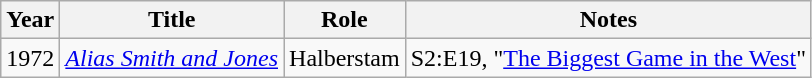<table class="wikitable">
<tr>
<th>Year</th>
<th>Title</th>
<th>Role</th>
<th>Notes</th>
</tr>
<tr>
<td>1972</td>
<td><em><a href='#'>Alias Smith and Jones</a></em></td>
<td>Halberstam</td>
<td>S2:E19, "<a href='#'>The Biggest Game in the West</a>"</td>
</tr>
</table>
